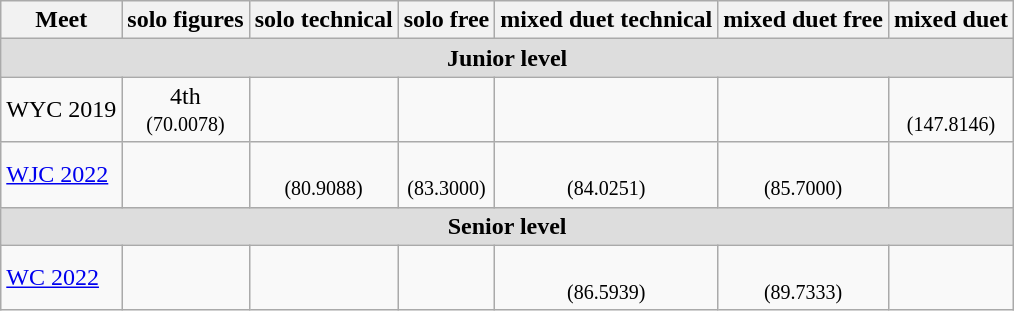<table class="sortable wikitable">
<tr>
<th>Meet</th>
<th class="unsortable">solo figures</th>
<th class="unsortable">solo technical</th>
<th class="unsortable">solo free</th>
<th class="unsortable">mixed duet technical</th>
<th class="unsortable">mixed duet free</th>
<th class="unsortable">mixed duet</th>
</tr>
<tr bgcolor="#DDDDDD">
<td colspan="7" align="center"><strong>Junior level</strong></td>
</tr>
<tr>
<td>WYC 2019</td>
<td align="center">4th<br><small>(70.0078)</small></td>
<td></td>
<td></td>
<td></td>
<td></td>
<td align="center"><br><small>(147.8146)</small></td>
</tr>
<tr>
<td><a href='#'>WJC 2022</a></td>
<td></td>
<td align="center"><br><small>(80.9088)</small></td>
<td align="center"><br><small>(83.3000)</small></td>
<td align="center"><br><small>(84.0251)</small></td>
<td align="center"><br><small>(85.7000)</small></td>
<td></td>
</tr>
<tr bgcolor="#DDDDDD">
<td colspan="7" align="center"><strong>Senior level</strong></td>
</tr>
<tr>
<td><a href='#'>WC 2022</a></td>
<td></td>
<td></td>
<td></td>
<td align="center"><br><small>(86.5939)</small></td>
<td align="center"><br><small>(89.7333)</small></td>
<td></td>
</tr>
</table>
